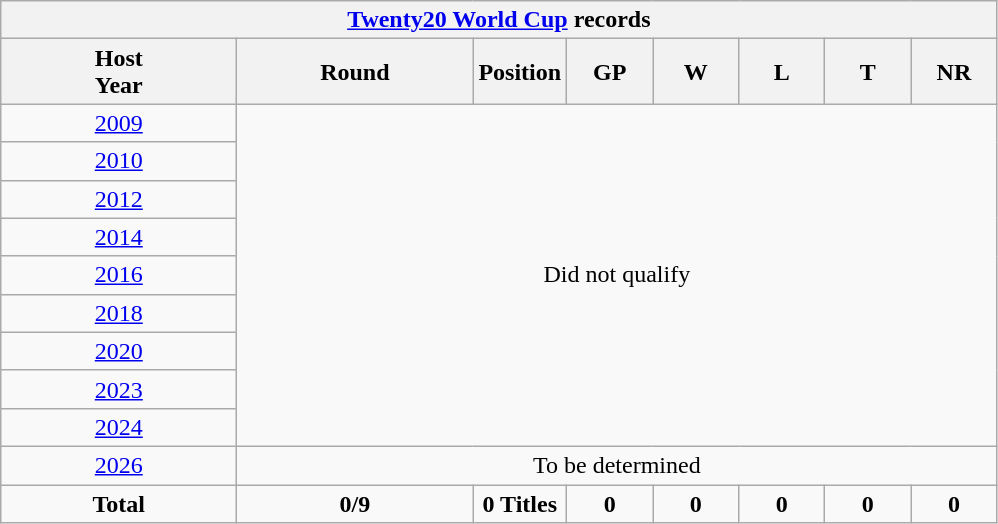<table class="wikitable" style="text-align: center; width=900px;">
<tr>
<th colspan="8"><a href='#'>Twenty20 World Cup</a> records</th>
</tr>
<tr>
<th width=150>Host<br>Year</th>
<th width=150>Round</th>
<th width=50>Position</th>
<th width=50>GP</th>
<th width=50>W</th>
<th width=50>L</th>
<th width=50>T</th>
<th width=50>NR</th>
</tr>
<tr>
<td> <a href='#'>2009</a></td>
<td colspan=7  rowspan=9>Did not qualify</td>
</tr>
<tr>
<td> <a href='#'>2010</a></td>
</tr>
<tr>
<td> <a href='#'>2012</a></td>
</tr>
<tr>
<td> <a href='#'>2014</a></td>
</tr>
<tr>
<td> <a href='#'>2016</a></td>
</tr>
<tr>
<td> <a href='#'>2018</a></td>
</tr>
<tr>
<td> <a href='#'>2020</a></td>
</tr>
<tr>
<td> <a href='#'>2023</a></td>
</tr>
<tr>
<td> <a href='#'>2024</a></td>
</tr>
<tr>
<td> <a href='#'>2026</a></td>
<td colspan="7">To be determined</td>
</tr>
<tr>
<td><strong>Total</strong></td>
<td><strong>0/9</strong></td>
<td><strong>0 Titles</strong></td>
<td><strong>0</strong></td>
<td><strong>0</strong></td>
<td><strong>0</strong></td>
<td><strong>0</strong></td>
<td><strong>0</strong></td>
</tr>
</table>
